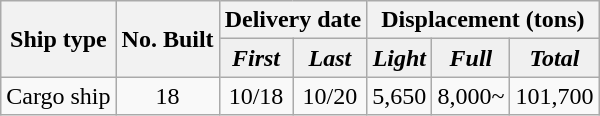<table class="wikitable">
<tr>
<th rowspan="2">Ship type</th>
<th rowspan="2">No. Built</th>
<th colspan="2">Delivery date</th>
<th colspan="3">Displacement (tons)</th>
</tr>
<tr bgcolor="f0f0f0">
<td align="center"><strong><em>First</em></strong></td>
<td align="center"><strong><em>Last</em></strong></td>
<td align="center"><strong><em>Light</em></strong></td>
<td align="center"><strong><em>Full</em></strong></td>
<td align="center"><strong><em>Total</em></strong></td>
</tr>
<tr align="center">
<td>Cargo ship</td>
<td>18</td>
<td>10/18</td>
<td>10/20</td>
<td>5,650</td>
<td>8,000~</td>
<td>101,700</td>
</tr>
</table>
